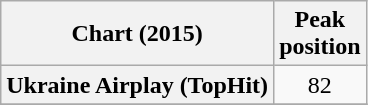<table class="wikitable plainrowheaders" style="text-align:center">
<tr>
<th scope="col">Chart (2015)</th>
<th scope="col">Peak<br>position</th>
</tr>
<tr>
<th scope="row">Ukraine Airplay (TopHit)</th>
<td>82</td>
</tr>
<tr>
</tr>
</table>
